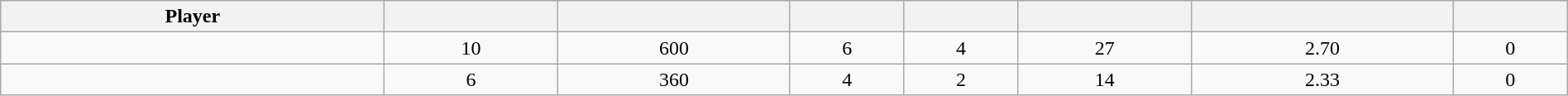<table class="wikitable sortable" style="width:100%;">
<tr style="text-align:center; background:#ddd;">
<th>Player</th>
<th></th>
<th></th>
<th></th>
<th></th>
<th></th>
<th></th>
<th></th>
</tr>
<tr align=center>
<td></td>
<td>10</td>
<td>600</td>
<td>6</td>
<td>4</td>
<td>27</td>
<td>2.70</td>
<td>0</td>
</tr>
<tr align=center>
<td></td>
<td>6</td>
<td>360</td>
<td>4</td>
<td>2</td>
<td>14</td>
<td>2.33</td>
<td>0</td>
</tr>
</table>
